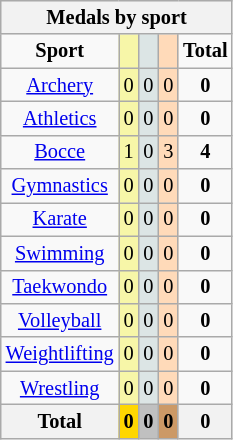<table class="wikitable" style="font-size:85%">
<tr style="background:#efefef;">
<th colspan=7><strong>Medals by sport</strong></th>
</tr>
<tr align=center>
<td><strong>Sport</strong></td>
<td bgcolor=#f7f6a8></td>
<td bgcolor=#dce5e5></td>
<td bgcolor=#ffdab9></td>
<td><strong>Total</strong></td>
</tr>
<tr align=center>
<td><a href='#'>Archery</a></td>
<td style="background:#F7F6A8;">0</td>
<td style="background:#DCE5E5;">0</td>
<td style="background:#FFDAB9;">0</td>
<td><strong>0</strong></td>
</tr>
<tr align=center>
<td><a href='#'>Athletics</a></td>
<td style="background:#F7F6A8;">0</td>
<td style="background:#DCE5E5;">0</td>
<td style="background:#FFDAB9;">0</td>
<td><strong>0</strong></td>
</tr>
<tr align=center>
<td><a href='#'>Bocce</a></td>
<td style="background:#F7F6A8;">1</td>
<td style="background:#DCE5E5;">0</td>
<td style="background:#FFDAB9;">3</td>
<td><strong>4</strong></td>
</tr>
<tr align=center>
<td><a href='#'>Gymnastics</a></td>
<td style="background:#F7F6A8;">0</td>
<td style="background:#DCE5E5;">0</td>
<td style="background:#FFDAB9;">0</td>
<td><strong>0</strong></td>
</tr>
<tr align=center>
<td><a href='#'>Karate</a></td>
<td style="background:#F7F6A8;">0</td>
<td style="background:#DCE5E5;">0</td>
<td style="background:#FFDAB9;">0</td>
<td><strong>0</strong></td>
</tr>
<tr align=center>
<td><a href='#'>Swimming</a></td>
<td style="background:#F7F6A8;">0</td>
<td style="background:#DCE5E5;">0</td>
<td style="background:#FFDAB9;">0</td>
<td><strong>0</strong></td>
</tr>
<tr align=center>
<td><a href='#'>Taekwondo</a></td>
<td style="background:#F7F6A8;">0</td>
<td style="background:#DCE5E5;">0</td>
<td style="background:#FFDAB9;">0</td>
<td><strong>0</strong></td>
</tr>
<tr align=center>
<td><a href='#'>Volleyball</a></td>
<td style="background:#F7F6A8;">0</td>
<td style="background:#DCE5E5;">0</td>
<td style="background:#FFDAB9;">0</td>
<td><strong>0</strong></td>
</tr>
<tr align=center>
<td><a href='#'>Weightlifting</a></td>
<td style="background:#F7F6A8;">0</td>
<td style="background:#DCE5E5;">0</td>
<td style="background:#FFDAB9;">0</td>
<td><strong>0</strong></td>
</tr>
<tr align=center>
<td><a href='#'>Wrestling</a></td>
<td style="background:#F7F6A8;">0</td>
<td style="background:#DCE5E5;">0</td>
<td style="background:#FFDAB9;">0</td>
<td><strong>0</strong></td>
</tr>
<tr align=center>
<th><strong>Total</strong></th>
<th style="background:gold;"><strong>0</strong></th>
<th style="background:silver;"><strong>0</strong></th>
<th style="background:#c96;"><strong>0</strong></th>
<th><strong>0</strong></th>
</tr>
</table>
